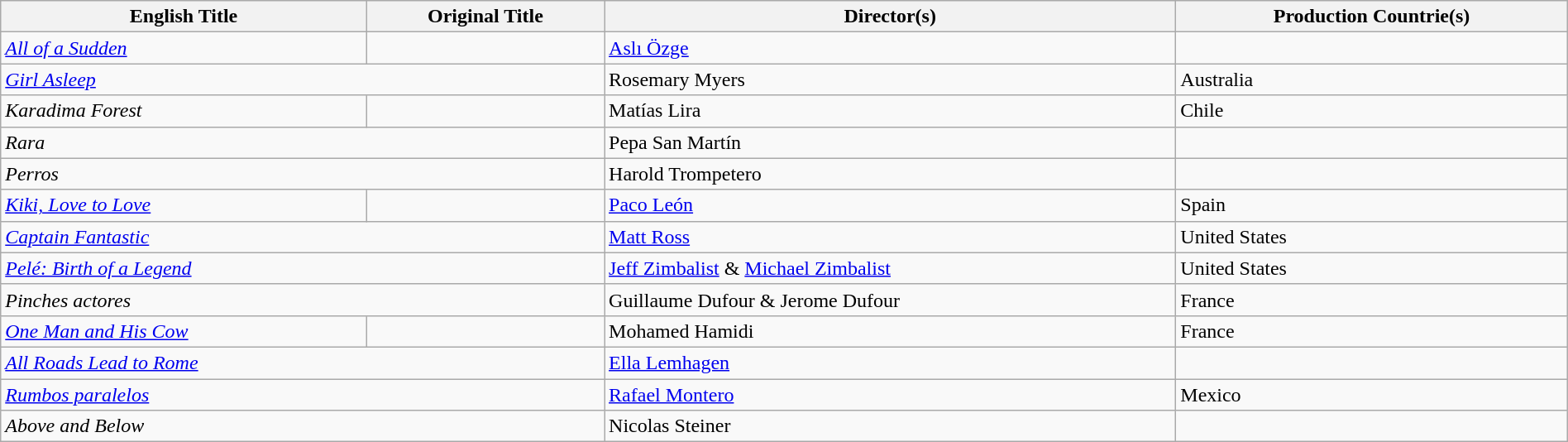<table class="sortable wikitable" style="width:100%; margin-bottom:4px" cellpadding="5">
<tr>
<th scope="col">English Title</th>
<th scope="col">Original Title</th>
<th scope="col">Director(s)</th>
<th scope="col">Production Countrie(s)</th>
</tr>
<tr>
<td><em><a href='#'>All of a Sudden</a></em></td>
<td></td>
<td><a href='#'>Aslı Özge</a></td>
<td></td>
</tr>
<tr>
<td colspan = "2"><em><a href='#'>Girl Asleep</a></em></td>
<td>Rosemary Myers</td>
<td>Australia</td>
</tr>
<tr>
<td><em>Karadima Forest</em></td>
<td></td>
<td>Matías Lira</td>
<td>Chile</td>
</tr>
<tr>
<td colspan = "2"><em>Rara</em></td>
<td>Pepa San Martín</td>
<td></td>
</tr>
<tr>
<td colspan = "2"><em>Perros</em></td>
<td>Harold Trompetero</td>
<td></td>
</tr>
<tr>
<td><em><a href='#'>Kiki, Love to Love</a></em></td>
<td></td>
<td><a href='#'>Paco León</a></td>
<td>Spain</td>
</tr>
<tr>
<td colspan = "2"><em><a href='#'>Captain Fantastic</a></em></td>
<td><a href='#'>Matt Ross</a></td>
<td>United States</td>
</tr>
<tr>
<td colspan = "2"><em><a href='#'>Pelé: Birth of a Legend</a></em></td>
<td><a href='#'>Jeff Zimbalist</a> & <a href='#'>Michael Zimbalist</a></td>
<td>United States</td>
</tr>
<tr>
<td colspan = "2"><em>Pinches actores</em></td>
<td>Guillaume Dufour & Jerome Dufour</td>
<td>France</td>
</tr>
<tr>
<td><em><a href='#'>One Man and His Cow</a></em></td>
<td></td>
<td>Mohamed Hamidi</td>
<td>France</td>
</tr>
<tr>
<td colspan = "2"><em><a href='#'>All Roads Lead to Rome</a></em></td>
<td><a href='#'>Ella Lemhagen</a></td>
<td></td>
</tr>
<tr>
<td colspan = "2"><em><a href='#'>Rumbos paralelos</a></em></td>
<td><a href='#'>Rafael Montero</a></td>
<td>Mexico</td>
</tr>
<tr>
<td colspan = "2"><em>Above and Below</em></td>
<td>Nicolas Steiner</td>
<td></td>
</tr>
</table>
